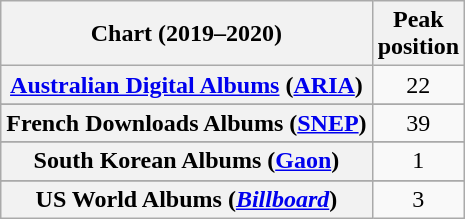<table class="wikitable sortable plainrowheaders" style="text-align:center">
<tr>
<th scope="col">Chart (2019–2020)</th>
<th scope="col">Peak<br>position</th>
</tr>
<tr>
<th scope="row"><a href='#'>Australian Digital Albums</a> (<a href='#'>ARIA</a>)</th>
<td>22</td>
</tr>
<tr>
</tr>
<tr>
<th scope="row">French Downloads Albums (<a href='#'>SNEP</a>)</th>
<td>39</td>
</tr>
<tr>
</tr>
<tr>
</tr>
<tr>
<th scope="row">South Korean Albums (<a href='#'>Gaon</a>)</th>
<td>1</td>
</tr>
<tr>
</tr>
<tr>
<th scope="row">US World Albums (<em><a href='#'>Billboard</a></em>)</th>
<td>3</td>
</tr>
</table>
